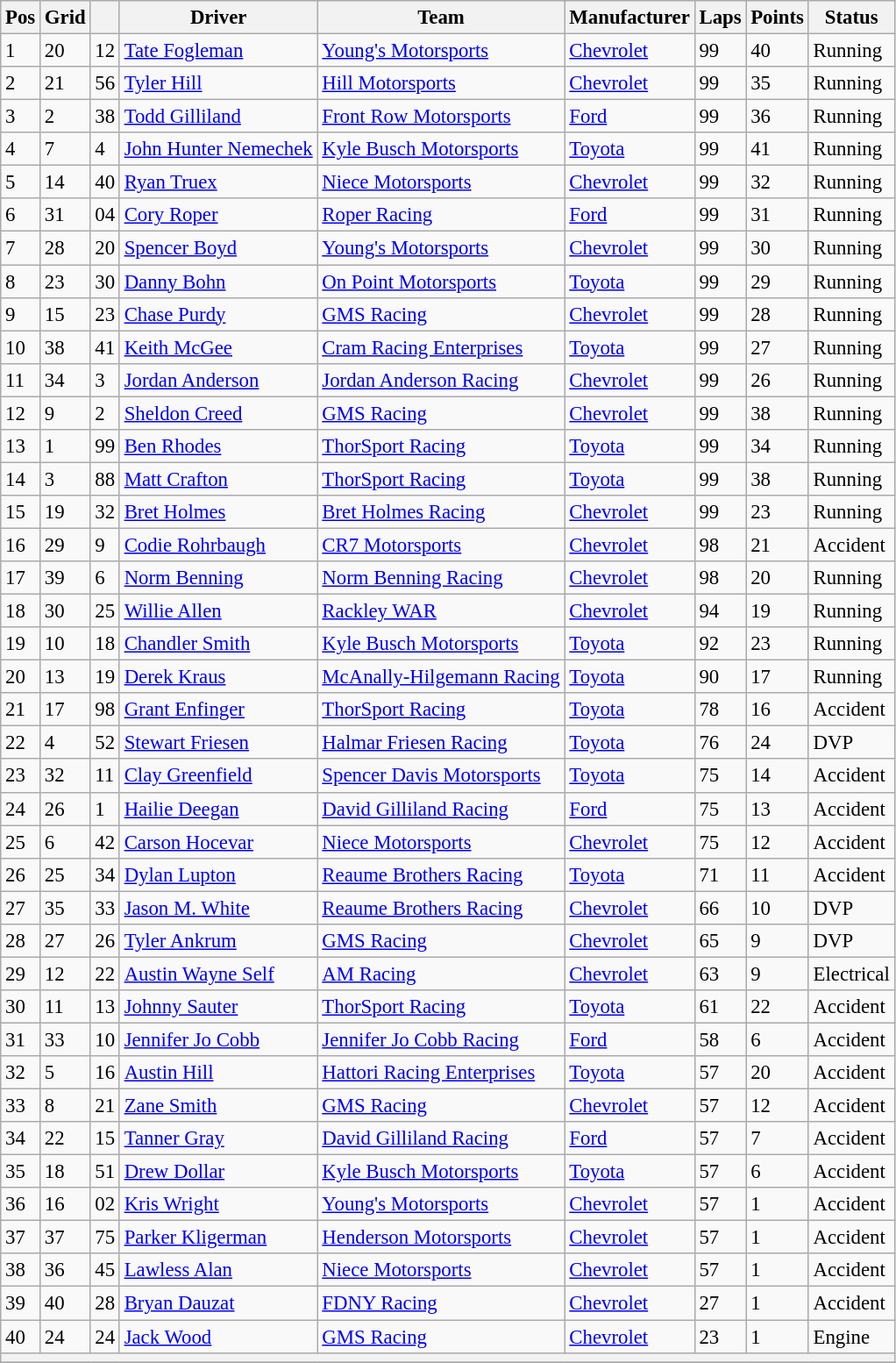<table class="wikitable" style="font-size:95%">
<tr>
<th>Pos</th>
<th>Grid</th>
<th></th>
<th>Driver</th>
<th>Team</th>
<th>Manufacturer</th>
<th>Laps</th>
<th>Points</th>
<th>Status</th>
</tr>
<tr>
<td>1</td>
<td>20</td>
<td>12</td>
<td><a href='#'>Tate Fogleman</a></td>
<td><a href='#'>Young's Motorsports</a></td>
<td><a href='#'>Chevrolet</a></td>
<td>99</td>
<td>40</td>
<td>Running</td>
</tr>
<tr>
<td>2</td>
<td>21</td>
<td>56</td>
<td><a href='#'>Tyler Hill</a></td>
<td><a href='#'>Hill Motorsports</a></td>
<td><a href='#'>Chevrolet</a></td>
<td>99</td>
<td>35</td>
<td>Running</td>
</tr>
<tr>
<td>3</td>
<td>2</td>
<td>38</td>
<td><a href='#'>Todd Gilliland</a></td>
<td><a href='#'>Front Row Motorsports</a></td>
<td><a href='#'>Ford</a></td>
<td>99</td>
<td>36</td>
<td>Running</td>
</tr>
<tr>
<td>4</td>
<td>7</td>
<td>4</td>
<td><a href='#'>John Hunter Nemechek</a></td>
<td><a href='#'>Kyle Busch Motorsports</a></td>
<td><a href='#'>Toyota</a></td>
<td>99</td>
<td>41</td>
<td>Running</td>
</tr>
<tr>
<td>5</td>
<td>14</td>
<td>40</td>
<td><a href='#'>Ryan Truex</a></td>
<td><a href='#'>Niece Motorsports</a></td>
<td><a href='#'>Chevrolet</a></td>
<td>99</td>
<td>32</td>
<td>Running</td>
</tr>
<tr>
<td>6</td>
<td>31</td>
<td>04</td>
<td><a href='#'>Cory Roper</a></td>
<td><a href='#'>Roper Racing</a></td>
<td><a href='#'>Ford</a></td>
<td>99</td>
<td>31</td>
<td>Running</td>
</tr>
<tr>
<td>7</td>
<td>28</td>
<td>20</td>
<td><a href='#'>Spencer Boyd</a></td>
<td><a href='#'>Young's Motorsports</a></td>
<td><a href='#'>Chevrolet</a></td>
<td>99</td>
<td>30</td>
<td>Running</td>
</tr>
<tr>
<td>8</td>
<td>23</td>
<td>30</td>
<td><a href='#'>Danny Bohn</a></td>
<td><a href='#'>On Point Motorsports</a></td>
<td><a href='#'>Toyota</a></td>
<td>99</td>
<td>29</td>
<td>Running</td>
</tr>
<tr>
<td>9</td>
<td>15</td>
<td>23</td>
<td><a href='#'>Chase Purdy</a></td>
<td><a href='#'>GMS Racing</a></td>
<td><a href='#'>Chevrolet</a></td>
<td>99</td>
<td>28</td>
<td>Running</td>
</tr>
<tr>
<td>10</td>
<td>38</td>
<td>41</td>
<td><a href='#'>Keith McGee</a></td>
<td><a href='#'>Cram Racing Enterprises</a></td>
<td><a href='#'>Toyota</a></td>
<td>99</td>
<td>27</td>
<td>Running</td>
</tr>
<tr>
<td>11</td>
<td>34</td>
<td>3</td>
<td><a href='#'>Jordan Anderson</a></td>
<td><a href='#'>Jordan Anderson Racing</a></td>
<td><a href='#'>Chevrolet</a></td>
<td>99</td>
<td>26</td>
<td>Running</td>
</tr>
<tr>
<td>12</td>
<td>9</td>
<td>2</td>
<td><a href='#'>Sheldon Creed</a></td>
<td><a href='#'>GMS Racing</a></td>
<td><a href='#'>Chevrolet</a></td>
<td>99</td>
<td>38</td>
<td>Running</td>
</tr>
<tr>
<td>13</td>
<td>1</td>
<td>99</td>
<td><a href='#'>Ben Rhodes</a></td>
<td><a href='#'>ThorSport Racing</a></td>
<td><a href='#'>Toyota</a></td>
<td>99</td>
<td>34</td>
<td>Running</td>
</tr>
<tr>
<td>14</td>
<td>3</td>
<td>88</td>
<td><a href='#'>Matt Crafton</a></td>
<td><a href='#'>ThorSport Racing</a></td>
<td><a href='#'>Toyota</a></td>
<td>99</td>
<td>38</td>
<td>Running</td>
</tr>
<tr>
<td>15</td>
<td>19</td>
<td>32</td>
<td><a href='#'>Bret Holmes</a></td>
<td><a href='#'>Bret Holmes Racing</a></td>
<td><a href='#'>Chevrolet</a></td>
<td>99</td>
<td>23</td>
<td>Running</td>
</tr>
<tr>
<td>16</td>
<td>29</td>
<td>9</td>
<td><a href='#'>Codie Rohrbaugh</a></td>
<td><a href='#'>CR7 Motorsports</a></td>
<td><a href='#'>Chevrolet</a></td>
<td>98</td>
<td>21</td>
<td>Accident</td>
</tr>
<tr>
<td>17</td>
<td>39</td>
<td>6</td>
<td><a href='#'>Norm Benning</a></td>
<td><a href='#'>Norm Benning Racing</a></td>
<td><a href='#'>Chevrolet</a></td>
<td>98</td>
<td>20</td>
<td>Running</td>
</tr>
<tr>
<td>18</td>
<td>30</td>
<td>25</td>
<td><a href='#'>Willie Allen</a></td>
<td><a href='#'>Rackley WAR</a></td>
<td><a href='#'>Chevrolet</a></td>
<td>94</td>
<td>19</td>
<td>Running</td>
</tr>
<tr>
<td>19</td>
<td>10</td>
<td>18</td>
<td><a href='#'>Chandler Smith</a></td>
<td><a href='#'>Kyle Busch Motorsports</a></td>
<td><a href='#'>Toyota</a></td>
<td>92</td>
<td>23</td>
<td>Running</td>
</tr>
<tr>
<td>20</td>
<td>13</td>
<td>19</td>
<td><a href='#'>Derek Kraus</a></td>
<td><a href='#'>McAnally-Hilgemann Racing</a></td>
<td><a href='#'>Toyota</a></td>
<td>90</td>
<td>17</td>
<td>Running</td>
</tr>
<tr>
<td>21</td>
<td>17</td>
<td>98</td>
<td><a href='#'>Grant Enfinger</a></td>
<td><a href='#'>ThorSport Racing</a></td>
<td><a href='#'>Toyota</a></td>
<td>78</td>
<td>16</td>
<td>Accident</td>
</tr>
<tr>
<td>22</td>
<td>4</td>
<td>52</td>
<td><a href='#'>Stewart Friesen</a></td>
<td><a href='#'>Halmar Friesen Racing</a></td>
<td><a href='#'>Toyota</a></td>
<td>76</td>
<td>24</td>
<td>DVP</td>
</tr>
<tr>
<td>23</td>
<td>32</td>
<td>11</td>
<td><a href='#'>Clay Greenfield</a></td>
<td><a href='#'>Spencer Davis Motorsports</a></td>
<td><a href='#'>Toyota</a></td>
<td>75</td>
<td>14</td>
<td>Accident</td>
</tr>
<tr>
<td>24</td>
<td>26</td>
<td>1</td>
<td><a href='#'>Hailie Deegan</a></td>
<td><a href='#'>David Gilliland Racing</a></td>
<td><a href='#'>Ford</a></td>
<td>75</td>
<td>13</td>
<td>Accident</td>
</tr>
<tr>
<td>25</td>
<td>6</td>
<td>42</td>
<td><a href='#'>Carson Hocevar</a></td>
<td><a href='#'>Niece Motorsports</a></td>
<td><a href='#'>Chevrolet</a></td>
<td>75</td>
<td>12</td>
<td>Accident</td>
</tr>
<tr>
<td>26</td>
<td>25</td>
<td>34</td>
<td><a href='#'>Dylan Lupton</a></td>
<td><a href='#'>Reaume Brothers Racing</a></td>
<td><a href='#'>Toyota</a></td>
<td>71</td>
<td>11</td>
<td>Accident</td>
</tr>
<tr>
<td>27</td>
<td>35</td>
<td>33</td>
<td><a href='#'>Jason M. White</a></td>
<td><a href='#'>Reaume Brothers Racing</a></td>
<td><a href='#'>Chevrolet</a></td>
<td>66</td>
<td>10</td>
<td>DVP</td>
</tr>
<tr>
<td>28</td>
<td>27</td>
<td>26</td>
<td><a href='#'>Tyler Ankrum</a></td>
<td><a href='#'>GMS Racing</a></td>
<td><a href='#'>Chevrolet</a></td>
<td>65</td>
<td>9</td>
<td>DVP</td>
</tr>
<tr>
<td>29</td>
<td>12</td>
<td>22</td>
<td><a href='#'>Austin Wayne Self</a></td>
<td><a href='#'>AM Racing</a></td>
<td><a href='#'>Chevrolet</a></td>
<td>63</td>
<td>9</td>
<td>Electrical</td>
</tr>
<tr>
<td>30</td>
<td>11</td>
<td>13</td>
<td><a href='#'>Johnny Sauter</a></td>
<td><a href='#'>ThorSport Racing</a></td>
<td><a href='#'>Toyota</a></td>
<td>61</td>
<td>22</td>
<td>Accident</td>
</tr>
<tr>
<td>31</td>
<td>33</td>
<td>10</td>
<td><a href='#'>Jennifer Jo Cobb</a></td>
<td><a href='#'>Jennifer Jo Cobb Racing</a></td>
<td><a href='#'>Ford</a></td>
<td>58</td>
<td>6</td>
<td>Accident</td>
</tr>
<tr>
<td>32</td>
<td>5</td>
<td>16</td>
<td><a href='#'>Austin Hill</a></td>
<td><a href='#'>Hattori Racing Enterprises</a></td>
<td><a href='#'>Toyota</a></td>
<td>57</td>
<td>20</td>
<td>Accident</td>
</tr>
<tr>
<td>33</td>
<td>8</td>
<td>21</td>
<td><a href='#'>Zane Smith</a></td>
<td><a href='#'>GMS Racing</a></td>
<td><a href='#'>Chevrolet</a></td>
<td>57</td>
<td>12</td>
<td>Accident</td>
</tr>
<tr>
<td>34</td>
<td>22</td>
<td>15</td>
<td><a href='#'>Tanner Gray</a></td>
<td><a href='#'>David Gilliland Racing</a></td>
<td><a href='#'>Ford</a></td>
<td>57</td>
<td>7</td>
<td>Accident</td>
</tr>
<tr>
<td>35</td>
<td>18</td>
<td>51</td>
<td><a href='#'>Drew Dollar</a></td>
<td><a href='#'>Kyle Busch Motorsports</a></td>
<td><a href='#'>Toyota</a></td>
<td>57</td>
<td>6</td>
<td>Accident</td>
</tr>
<tr>
<td>36</td>
<td>16</td>
<td>02</td>
<td><a href='#'>Kris Wright</a></td>
<td><a href='#'>Young's Motorsports</a></td>
<td><a href='#'>Chevrolet</a></td>
<td>57</td>
<td>1</td>
<td>Accident</td>
</tr>
<tr>
<td>37</td>
<td>37</td>
<td>75</td>
<td><a href='#'>Parker Kligerman</a></td>
<td><a href='#'>Henderson Motorsports</a></td>
<td><a href='#'>Chevrolet</a></td>
<td>57</td>
<td>1</td>
<td>Accident</td>
</tr>
<tr>
<td>38</td>
<td>36</td>
<td>45</td>
<td><a href='#'>Lawless Alan</a></td>
<td><a href='#'>Niece Motorsports</a></td>
<td><a href='#'>Chevrolet</a></td>
<td>57</td>
<td>1</td>
<td>Accident</td>
</tr>
<tr>
<td>39</td>
<td>40</td>
<td>28</td>
<td><a href='#'>Bryan Dauzat</a></td>
<td><a href='#'>FDNY Racing</a></td>
<td><a href='#'>Chevrolet</a></td>
<td>27</td>
<td>1</td>
<td>Accident</td>
</tr>
<tr>
<td>40</td>
<td>24</td>
<td>24</td>
<td><a href='#'>Jack Wood</a></td>
<td><a href='#'>GMS Racing</a></td>
<td><a href='#'>Chevrolet</a></td>
<td>23</td>
<td>1</td>
<td>Engine</td>
</tr>
<tr>
<th colspan="9"></th>
</tr>
<tr>
</tr>
</table>
